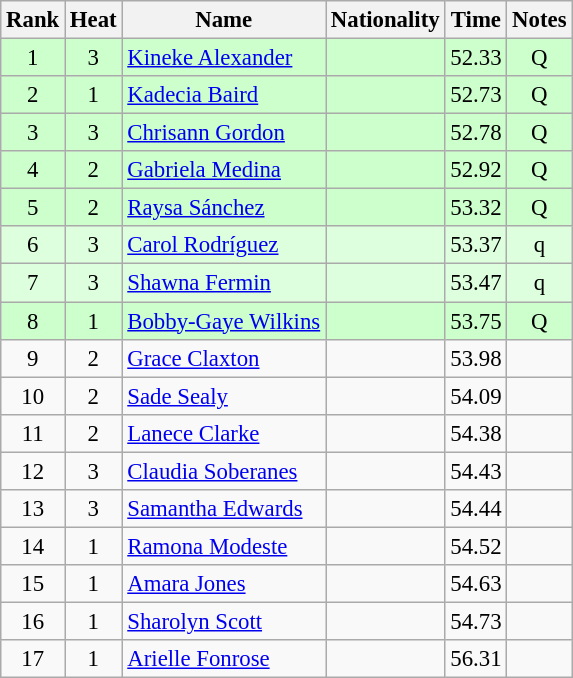<table class="wikitable sortable" style="text-align:center; font-size:95%">
<tr>
<th>Rank</th>
<th>Heat</th>
<th>Name</th>
<th>Nationality</th>
<th>Time</th>
<th>Notes</th>
</tr>
<tr bgcolor=ccffcc>
<td>1</td>
<td>3</td>
<td align=left><a href='#'>Kineke Alexander</a></td>
<td align=left></td>
<td>52.33</td>
<td>Q</td>
</tr>
<tr bgcolor=ccffcc>
<td>2</td>
<td>1</td>
<td align=left><a href='#'>Kadecia Baird</a></td>
<td align=left></td>
<td>52.73</td>
<td>Q</td>
</tr>
<tr bgcolor=ccffcc>
<td>3</td>
<td>3</td>
<td align=left><a href='#'>Chrisann Gordon</a></td>
<td align=left></td>
<td>52.78</td>
<td>Q</td>
</tr>
<tr bgcolor=ccffcc>
<td>4</td>
<td>2</td>
<td align=left><a href='#'>Gabriela Medina</a></td>
<td align=left></td>
<td>52.92</td>
<td>Q</td>
</tr>
<tr bgcolor=ccffcc>
<td>5</td>
<td>2</td>
<td align=left><a href='#'>Raysa Sánchez</a></td>
<td align=left></td>
<td>53.32</td>
<td>Q</td>
</tr>
<tr bgcolor=ddffdd>
<td>6</td>
<td>3</td>
<td align=left><a href='#'>Carol Rodríguez</a></td>
<td align=left></td>
<td>53.37</td>
<td>q</td>
</tr>
<tr bgcolor=ddffdd>
<td>7</td>
<td>3</td>
<td align=left><a href='#'>Shawna Fermin</a></td>
<td align=left></td>
<td>53.47</td>
<td>q</td>
</tr>
<tr bgcolor=ccffcc>
<td>8</td>
<td>1</td>
<td align=left><a href='#'>Bobby-Gaye Wilkins</a></td>
<td align=left></td>
<td>53.75</td>
<td>Q</td>
</tr>
<tr>
<td>9</td>
<td>2</td>
<td align=left><a href='#'>Grace Claxton</a></td>
<td align=left></td>
<td>53.98</td>
<td></td>
</tr>
<tr>
<td>10</td>
<td>2</td>
<td align=left><a href='#'>Sade Sealy</a></td>
<td align=left></td>
<td>54.09</td>
<td></td>
</tr>
<tr>
<td>11</td>
<td>2</td>
<td align=left><a href='#'>Lanece Clarke</a></td>
<td align=left></td>
<td>54.38</td>
<td></td>
</tr>
<tr>
<td>12</td>
<td>3</td>
<td align=left><a href='#'>Claudia Soberanes</a></td>
<td align=left></td>
<td>54.43</td>
<td></td>
</tr>
<tr>
<td>13</td>
<td>3</td>
<td align=left><a href='#'>Samantha Edwards</a></td>
<td align=left></td>
<td>54.44</td>
<td></td>
</tr>
<tr>
<td>14</td>
<td>1</td>
<td align=left><a href='#'>Ramona Modeste</a></td>
<td align=left></td>
<td>54.52</td>
<td></td>
</tr>
<tr>
<td>15</td>
<td>1</td>
<td align=left><a href='#'>Amara Jones</a></td>
<td align=left></td>
<td>54.63</td>
<td></td>
</tr>
<tr>
<td>16</td>
<td>1</td>
<td align=left><a href='#'>Sharolyn Scott</a></td>
<td align=left></td>
<td>54.73</td>
<td></td>
</tr>
<tr>
<td>17</td>
<td>1</td>
<td align=left><a href='#'>Arielle Fonrose</a></td>
<td align=left></td>
<td>56.31</td>
<td></td>
</tr>
</table>
